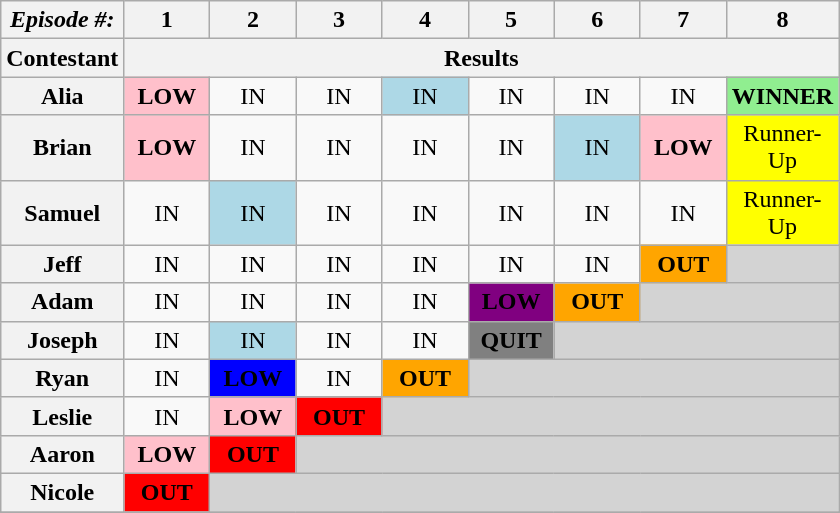<table class="wikitable">
<tr>
<th><em>Episode #:</em></th>
<th width = "50">1</th>
<th width = "50">2</th>
<th width = "50">3</th>
<th width = "50">4</th>
<th width = "50">5</th>
<th width = "50">6</th>
<th width = "50">7</th>
<th width = "50">8</th>
</tr>
<tr>
<th>Contestant</th>
<th colspan="8" align="center">Results</th>
</tr>
<tr>
<th>Alia</th>
<td style="background:pink;" align="center"><strong>LOW</strong></td>
<td align="center">IN</td>
<td align="center">IN</td>
<td style="background:lightblue;" align="center">IN</td>
<td align="center">IN</td>
<td align="center">IN</td>
<td align="center">IN</td>
<td style="background:lightgreen;" align="center"><strong>WINNER</strong></td>
</tr>
<tr>
<th>Brian</th>
<td style="background:pink;" align="center"><strong>LOW</strong></td>
<td align="center">IN</td>
<td align="center">IN</td>
<td align="center">IN</td>
<td align="center">IN</td>
<td style="background:lightblue;" align="center">IN</td>
<td style="background:pink;" align="center"><strong>LOW</strong></td>
<td style="background:yellow;" align="center">Runner-Up</td>
</tr>
<tr>
<th>Samuel</th>
<td align="center">IN</td>
<td style="background:lightblue;" align="center">IN</td>
<td align="center">IN</td>
<td align="center">IN</td>
<td align="center">IN</td>
<td align="center">IN</td>
<td align="center">IN</td>
<td style="background:yellow;" align="center">Runner-Up</td>
</tr>
<tr>
<th>Jeff</th>
<td align="center">IN</td>
<td align="center">IN</td>
<td align="center">IN</td>
<td align="center">IN</td>
<td align="center">IN</td>
<td align="center">IN</td>
<td style="background:orange;" align="center"><strong>OUT</strong></td>
<td style="background:lightgray;" colspan="1"></td>
</tr>
<tr>
<th>Adam</th>
<td align="center">IN</td>
<td align="center">IN</td>
<td align="center">IN</td>
<td align="center">IN</td>
<td style="background:purple;" align="center"><span><strong>LOW</strong></span></td>
<td style="background:orange;" align="center"><strong>OUT</strong></td>
<td style="background:lightgray;" colspan="2"></td>
</tr>
<tr>
<th>Joseph</th>
<td align="center">IN</td>
<td style="background:lightblue;" align="center">IN</td>
<td align="center">IN</td>
<td align="center">IN</td>
<td style="background:gray;" align="center"><strong>QUIT</strong></td>
<td style="background:lightgray;" colspan="3"></td>
</tr>
<tr>
<th>Ryan</th>
<td align="center">IN</td>
<td style="background:blue;" align="center"><span><strong>LOW</strong></span></td>
<td align="center">IN</td>
<td style="background:orange;" align="center"><strong>OUT</strong></td>
<td style="background:lightgray;" colspan="4"></td>
</tr>
<tr>
<th>Leslie</th>
<td align="center">IN</td>
<td style="background:pink;" align="center"><strong>LOW</strong></td>
<td style="background:red;" align="center"><strong>OUT</strong></td>
<td style="background:lightgray;" colspan="5"></td>
</tr>
<tr>
<th>Aaron</th>
<td style="background:pink;" align="center"><strong>LOW</strong></td>
<td style="background:red;" align="center"><strong>OUT</strong></td>
<td style="background:lightgray;" colspan="6"></td>
</tr>
<tr>
<th>Nicole</th>
<td style="background:red;" align="center"><strong>OUT</strong></td>
<td style="background:lightgray;" colspan="7"></td>
</tr>
<tr>
</tr>
</table>
